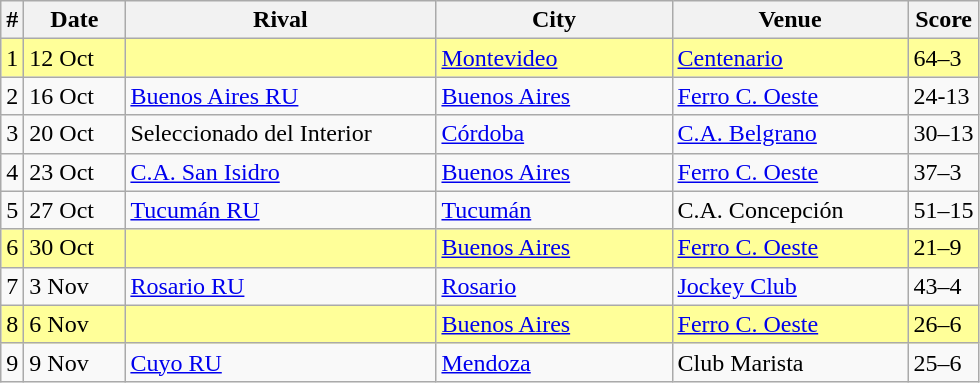<table class="wikitable sortable">
<tr>
<th>#</th>
<th width=60px>Date</th>
<th width=200px>Rival</th>
<th width=150px>City</th>
<th width=150px>Venue</th>
<th width=40px>Score</th>
</tr>
<tr bgcolor=#ffff99>
<td>1</td>
<td>12 Oct</td>
<td></td>
<td><a href='#'>Montevideo</a></td>
<td><a href='#'>Centenario</a></td>
<td>64–3</td>
</tr>
<tr>
<td>2</td>
<td>16 Oct</td>
<td><a href='#'>Buenos Aires RU</a></td>
<td><a href='#'>Buenos Aires</a></td>
<td><a href='#'>Ferro C. Oeste</a></td>
<td>24-13</td>
</tr>
<tr>
<td>3</td>
<td>20 Oct</td>
<td>Seleccionado del Interior </td>
<td><a href='#'>Córdoba</a></td>
<td><a href='#'>C.A. Belgrano</a></td>
<td>30–13</td>
</tr>
<tr>
<td>4</td>
<td>23 Oct</td>
<td><a href='#'>C.A. San Isidro</a></td>
<td><a href='#'>Buenos Aires</a></td>
<td><a href='#'>Ferro C. Oeste</a></td>
<td>37–3</td>
</tr>
<tr>
<td>5</td>
<td>27 Oct</td>
<td><a href='#'>Tucumán RU</a></td>
<td><a href='#'>Tucumán</a></td>
<td>C.A. Concepción</td>
<td>51–15</td>
</tr>
<tr bgcolor=#ffff99>
<td>6</td>
<td>30 Oct</td>
<td></td>
<td><a href='#'>Buenos Aires</a></td>
<td><a href='#'>Ferro C. Oeste</a></td>
<td>21–9</td>
</tr>
<tr>
<td>7</td>
<td>3 Nov</td>
<td><a href='#'>Rosario RU</a></td>
<td><a href='#'>Rosario</a></td>
<td><a href='#'>Jockey Club</a></td>
<td>43–4</td>
</tr>
<tr bgcolor=#ffff99>
<td>8</td>
<td>6 Nov</td>
<td></td>
<td><a href='#'>Buenos Aires</a></td>
<td><a href='#'>Ferro C. Oeste</a></td>
<td>26–6</td>
</tr>
<tr>
<td>9</td>
<td>9 Nov</td>
<td><a href='#'>Cuyo RU</a></td>
<td><a href='#'>Mendoza</a></td>
<td>Club Marista</td>
<td>25–6</td>
</tr>
</table>
